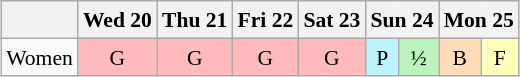<table class="wikitable" style="margin:0.5em auto; font-size:90%; line-height:1.25em; text-align:center;">
<tr>
<th></th>
<th>Wed 20</th>
<th>Thu 21</th>
<th>Fri 22</th>
<th>Sat 23</th>
<th colspan="2">Sun 24</th>
<th colspan="2">Mon 25</th>
</tr>
<tr>
<td>Women</td>
<td bgcolor="#FFBBBB">G</td>
<td bgcolor="#FFBBBB">G</td>
<td bgcolor="#FFBBBB">G</td>
<td bgcolor="#FFBBBB">G</td>
<td bgcolor="#BBF3FF">P</td>
<td bgcolor="#BBF3BB">½</td>
<td bgcolor="#FEDCBA">B</td>
<td bgcolor="#FFFFBB">F</td>
</tr>
</table>
